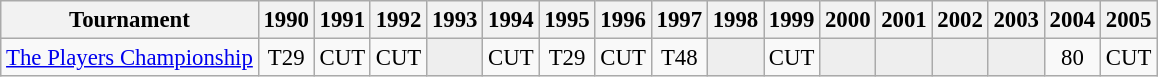<table class="wikitable" style="font-size:95%;text-align:center;">
<tr>
<th>Tournament</th>
<th>1990</th>
<th>1991</th>
<th>1992</th>
<th>1993</th>
<th>1994</th>
<th>1995</th>
<th>1996</th>
<th>1997</th>
<th>1998</th>
<th>1999</th>
<th>2000</th>
<th>2001</th>
<th>2002</th>
<th>2003</th>
<th>2004</th>
<th>2005</th>
</tr>
<tr>
<td align=left><a href='#'>The Players Championship</a></td>
<td>T29</td>
<td>CUT</td>
<td>CUT</td>
<td style="background:#eeeeee;"></td>
<td>CUT</td>
<td>T29</td>
<td>CUT</td>
<td>T48</td>
<td style="background:#eeeeee;"></td>
<td>CUT</td>
<td style="background:#eeeeee;"></td>
<td style="background:#eeeeee;"></td>
<td style="background:#eeeeee;"></td>
<td style="background:#eeeeee;"></td>
<td>80</td>
<td>CUT</td>
</tr>
</table>
